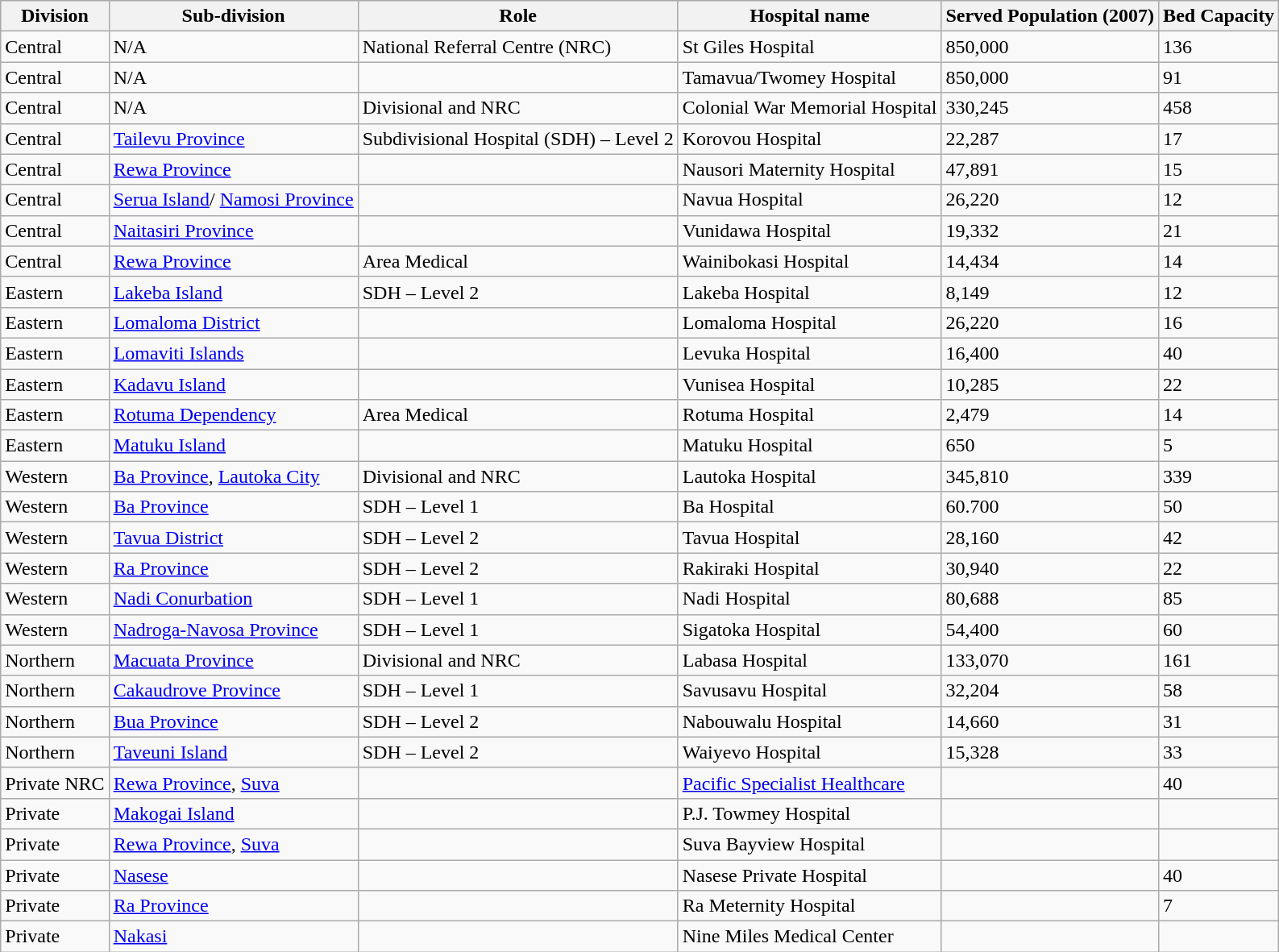<table class="wikitable sortable plainrowheaders">
<tr bgcolor="#CCCCCC">
<th>Division</th>
<th>Sub-division</th>
<th>Role</th>
<th>Hospital name</th>
<th>Served Population (2007)</th>
<th>Bed Capacity</th>
</tr>
<tr>
<td>Central</td>
<td>N/A</td>
<td>National Referral Centre (NRC)</td>
<td>St Giles Hospital</td>
<td>850,000</td>
<td>136</td>
</tr>
<tr>
<td>Central</td>
<td>N/A</td>
<td></td>
<td>Tamavua/Twomey Hospital</td>
<td>850,000</td>
<td>91</td>
</tr>
<tr>
<td>Central</td>
<td>N/A</td>
<td>Divisional and NRC</td>
<td>Colonial War Memorial Hospital</td>
<td>330,245</td>
<td>458</td>
</tr>
<tr>
<td>Central</td>
<td><a href='#'>Tailevu Province</a></td>
<td>Subdivisional Hospital (SDH) – Level 2</td>
<td>Korovou Hospital</td>
<td>22,287</td>
<td>17</td>
</tr>
<tr>
<td>Central</td>
<td><a href='#'>Rewa Province</a></td>
<td></td>
<td>Nausori Maternity Hospital</td>
<td>47,891</td>
<td>15</td>
</tr>
<tr>
<td>Central</td>
<td><a href='#'>Serua Island</a>/ <a href='#'>Namosi Province</a></td>
<td></td>
<td>Navua Hospital</td>
<td>26,220</td>
<td>12</td>
</tr>
<tr>
<td>Central</td>
<td><a href='#'>Naitasiri Province</a></td>
<td></td>
<td>Vunidawa Hospital</td>
<td>19,332</td>
<td>21</td>
</tr>
<tr>
<td>Central</td>
<td><a href='#'>Rewa Province</a></td>
<td>Area Medical</td>
<td>Wainibokasi Hospital</td>
<td>14,434</td>
<td>14</td>
</tr>
<tr>
<td>Eastern</td>
<td><a href='#'>Lakeba Island</a></td>
<td>SDH – Level 2</td>
<td>Lakeba Hospital</td>
<td>8,149</td>
<td>12</td>
</tr>
<tr>
<td>Eastern</td>
<td><a href='#'>Lomaloma District</a></td>
<td></td>
<td>Lomaloma Hospital</td>
<td>26,220</td>
<td>16</td>
</tr>
<tr>
<td>Eastern</td>
<td><a href='#'>Lomaviti Islands</a></td>
<td></td>
<td>Levuka Hospital</td>
<td>16,400</td>
<td>40</td>
</tr>
<tr>
<td>Eastern</td>
<td><a href='#'>Kadavu Island</a></td>
<td></td>
<td>Vunisea Hospital</td>
<td>10,285</td>
<td>22</td>
</tr>
<tr>
<td>Eastern</td>
<td><a href='#'>Rotuma Dependency</a></td>
<td>Area Medical</td>
<td>Rotuma Hospital</td>
<td>2,479</td>
<td>14</td>
</tr>
<tr>
<td>Eastern</td>
<td><a href='#'>Matuku Island</a></td>
<td></td>
<td>Matuku Hospital</td>
<td>650</td>
<td>5</td>
</tr>
<tr>
<td>Western</td>
<td><a href='#'>Ba Province</a>, <a href='#'>Lautoka City</a></td>
<td>Divisional and NRC</td>
<td>Lautoka Hospital</td>
<td>345,810</td>
<td>339</td>
</tr>
<tr>
<td>Western</td>
<td><a href='#'>Ba Province</a></td>
<td>SDH – Level 1</td>
<td>Ba Hospital</td>
<td>60.700</td>
<td>50</td>
</tr>
<tr>
<td>Western</td>
<td><a href='#'>Tavua District</a></td>
<td>SDH – Level 2</td>
<td>Tavua Hospital</td>
<td>28,160</td>
<td>42</td>
</tr>
<tr>
<td>Western</td>
<td><a href='#'>Ra Province</a></td>
<td>SDH – Level 2</td>
<td>Rakiraki Hospital</td>
<td>30,940</td>
<td>22</td>
</tr>
<tr>
<td>Western</td>
<td><a href='#'>Nadi Conurbation</a></td>
<td>SDH – Level 1</td>
<td>Nadi Hospital</td>
<td>80,688</td>
<td>85</td>
</tr>
<tr>
<td>Western</td>
<td><a href='#'>Nadroga-Navosa Province</a></td>
<td>SDH – Level 1</td>
<td>Sigatoka Hospital</td>
<td>54,400</td>
<td>60</td>
</tr>
<tr>
<td>Northern</td>
<td><a href='#'>Macuata Province</a></td>
<td>Divisional and NRC</td>
<td>Labasa Hospital</td>
<td>133,070</td>
<td>161</td>
</tr>
<tr>
<td>Northern</td>
<td><a href='#'>Cakaudrove Province</a></td>
<td>SDH – Level 1</td>
<td>Savusavu Hospital</td>
<td>32,204</td>
<td>58</td>
</tr>
<tr>
<td>Northern</td>
<td><a href='#'>Bua Province</a></td>
<td>SDH – Level 2</td>
<td>Nabouwalu Hospital</td>
<td>14,660</td>
<td>31</td>
</tr>
<tr>
<td>Northern</td>
<td><a href='#'>Taveuni Island</a></td>
<td>SDH – Level 2</td>
<td>Waiyevo Hospital</td>
<td>15,328</td>
<td>33</td>
</tr>
<tr>
<td>Private  NRC</td>
<td><a href='#'>Rewa Province</a>, <a href='#'>Suva</a></td>
<td></td>
<td><a href='#'>Pacific Specialist Healthcare</a></td>
<td></td>
<td>40</td>
</tr>
<tr>
<td>Private</td>
<td><a href='#'>Makogai Island</a></td>
<td></td>
<td>P.J. Towmey Hospital</td>
<td></td>
<td></td>
</tr>
<tr>
<td>Private</td>
<td><a href='#'>Rewa Province</a>, <a href='#'>Suva</a></td>
<td></td>
<td>Suva Bayview Hospital</td>
<td></td>
<td></td>
</tr>
<tr>
<td>Private</td>
<td><a href='#'>Nasese</a></td>
<td></td>
<td>Nasese Private Hospital</td>
<td></td>
<td>40</td>
</tr>
<tr>
<td>Private</td>
<td><a href='#'>Ra Province</a></td>
<td></td>
<td>Ra Meternity Hospital</td>
<td></td>
<td>7</td>
</tr>
<tr>
<td>Private</td>
<td><a href='#'>Nakasi</a></td>
<td></td>
<td>Nine Miles Medical Center</td>
<td></td>
<td></td>
</tr>
</table>
